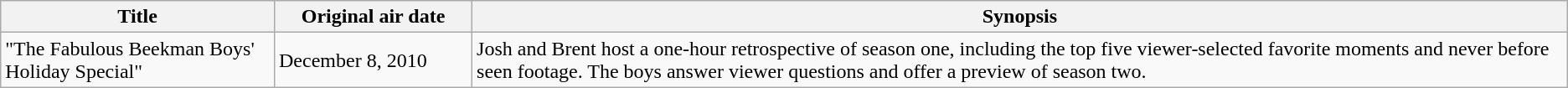<table class="wikitable">
<tr>
<th>Title</th>
<th width = 150>Original air date</th>
<th>Synopsis</th>
</tr>
<tr>
<td>"The Fabulous Beekman Boys' Holiday Special"</td>
<td>December 8, 2010</td>
<td>Josh and Brent host a one-hour retrospective of season one, including the top five viewer-selected favorite moments and never before seen footage. The boys answer viewer questions and offer a preview of season two.</td>
</tr>
</table>
